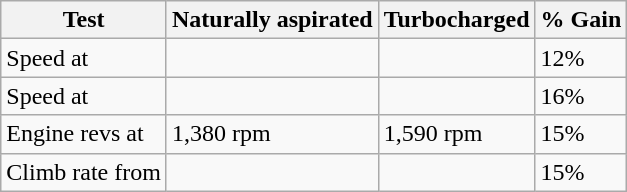<table class="wikitable">
<tr>
<th>Test</th>
<th>Naturally aspirated</th>
<th>Turbocharged</th>
<th>% Gain</th>
</tr>
<tr>
<td>Speed at </td>
<td></td>
<td></td>
<td>12%</td>
</tr>
<tr>
<td>Speed at </td>
<td></td>
<td></td>
<td>16%</td>
</tr>
<tr>
<td>Engine revs at </td>
<td>1,380 rpm</td>
<td>1,590 rpm</td>
<td>15%</td>
</tr>
<tr>
<td>Climb rate from </td>
<td></td>
<td></td>
<td>15%</td>
</tr>
</table>
